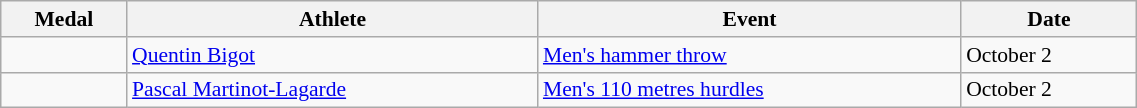<table class="wikitable" style="font-size:90%" width=60%>
<tr>
<th>Medal</th>
<th>Athlete</th>
<th>Event</th>
<th>Date</th>
</tr>
<tr>
<td></td>
<td><a href='#'>Quentin Bigot</a></td>
<td><a href='#'>Men's hammer throw</a></td>
<td>October 2</td>
</tr>
<tr>
<td></td>
<td><a href='#'>Pascal Martinot-Lagarde</a></td>
<td><a href='#'>Men's 110 metres hurdles</a></td>
<td>October 2</td>
</tr>
</table>
